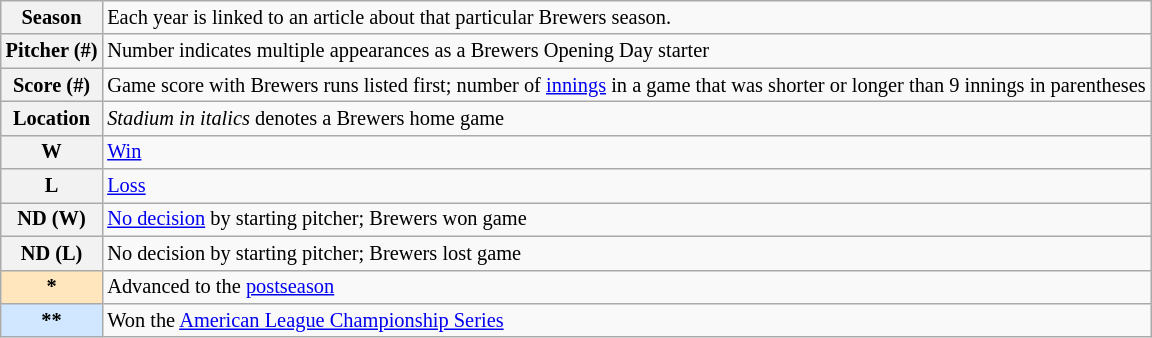<table class="wikitable plainrowheaders" style="font-size:85%">
<tr>
<th scope="row" style="text-align:center"><strong>Season</strong></th>
<td>Each year is linked to an article about that particular Brewers season.</td>
</tr>
<tr>
<th scope="row" style="text-align:center"><strong>Pitcher (#)</strong></th>
<td>Number indicates multiple appearances as a Brewers Opening Day starter</td>
</tr>
<tr>
<th scope="row" style="text-align:center"><strong>Score (#)</strong></th>
<td>Game score with Brewers runs listed first; number of <a href='#'>innings</a> in a game that was shorter or longer than 9 innings in parentheses</td>
</tr>
<tr>
<th scope="row" style="text-align:center"><strong>Location</strong></th>
<td><em>Stadium in italics</em> denotes a Brewers home game</td>
</tr>
<tr>
<th scope="row" style="text-align:center">W</th>
<td><a href='#'>Win</a></td>
</tr>
<tr>
<th scope="row" style="text-align:center">L</th>
<td><a href='#'>Loss</a></td>
</tr>
<tr>
<th scope="row" style="text-align:center">ND (W)</th>
<td><a href='#'>No decision</a> by starting pitcher; Brewers won game</td>
</tr>
<tr>
<th scope="row" style="text-align:center">ND (L)</th>
<td>No decision by starting pitcher; Brewers lost game</td>
</tr>
<tr>
<th scope="row" style="text-align:center; background-color:#FFE6BD">*</th>
<td>Advanced to the <a href='#'>postseason</a></td>
</tr>
<tr>
<th scope="row" style="text-align:center; background-color:#D0E7FF">**</th>
<td>Won the <a href='#'>American League Championship Series</a></td>
</tr>
</table>
